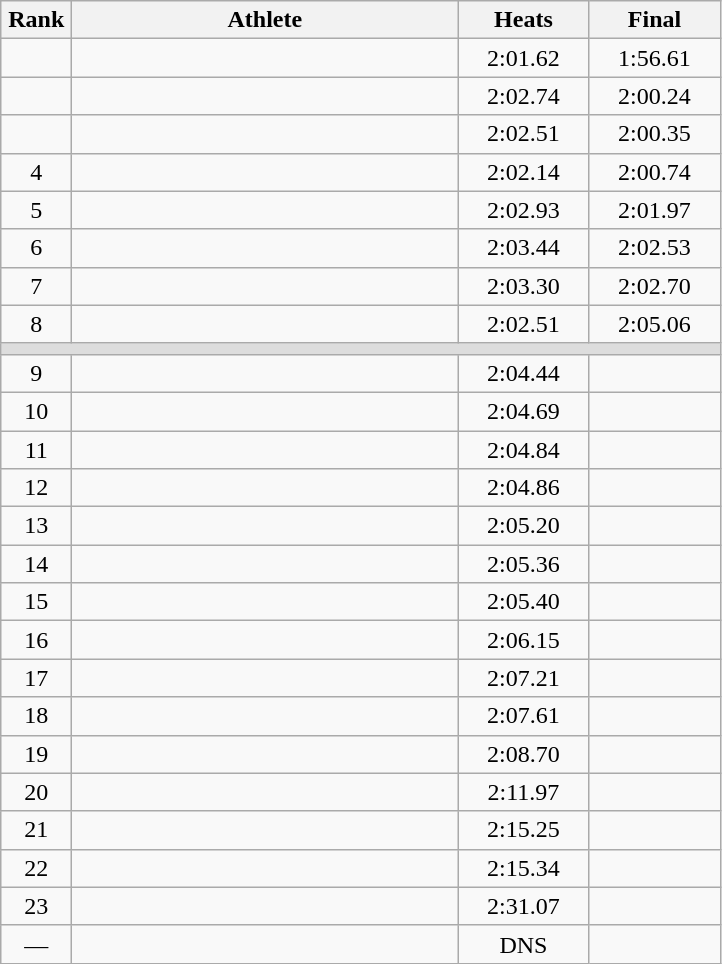<table class=wikitable style="text-align:center">
<tr>
<th width=40>Rank</th>
<th width=250>Athlete</th>
<th width=80>Heats</th>
<th width=80>Final</th>
</tr>
<tr>
<td></td>
<td align=left></td>
<td>2:01.62</td>
<td>1:56.61</td>
</tr>
<tr>
<td></td>
<td align=left></td>
<td>2:02.74</td>
<td>2:00.24</td>
</tr>
<tr>
<td></td>
<td align=left></td>
<td>2:02.51</td>
<td>2:00.35</td>
</tr>
<tr>
<td>4</td>
<td align=left></td>
<td>2:02.14</td>
<td>2:00.74</td>
</tr>
<tr>
<td>5</td>
<td align=left></td>
<td>2:02.93</td>
<td>2:01.97</td>
</tr>
<tr>
<td>6</td>
<td align=left></td>
<td>2:03.44</td>
<td>2:02.53</td>
</tr>
<tr>
<td>7</td>
<td align=left></td>
<td>2:03.30</td>
<td>2:02.70</td>
</tr>
<tr>
<td>8</td>
<td align=left></td>
<td>2:02.51</td>
<td>2:05.06</td>
</tr>
<tr bgcolor=#DDDDDD>
<td colspan=4></td>
</tr>
<tr>
<td>9</td>
<td align=left></td>
<td>2:04.44</td>
<td></td>
</tr>
<tr>
<td>10</td>
<td align=left></td>
<td>2:04.69</td>
<td></td>
</tr>
<tr>
<td>11</td>
<td align=left></td>
<td>2:04.84</td>
<td></td>
</tr>
<tr>
<td>12</td>
<td align=left></td>
<td>2:04.86</td>
<td></td>
</tr>
<tr>
<td>13</td>
<td align=left></td>
<td>2:05.20</td>
<td></td>
</tr>
<tr>
<td>14</td>
<td align=left></td>
<td>2:05.36</td>
<td></td>
</tr>
<tr>
<td>15</td>
<td align=left></td>
<td>2:05.40</td>
<td></td>
</tr>
<tr>
<td>16</td>
<td align=left></td>
<td>2:06.15</td>
<td></td>
</tr>
<tr>
<td>17</td>
<td align=left></td>
<td>2:07.21</td>
<td></td>
</tr>
<tr>
<td>18</td>
<td align=left></td>
<td>2:07.61</td>
<td></td>
</tr>
<tr>
<td>19</td>
<td align=left></td>
<td>2:08.70</td>
<td></td>
</tr>
<tr>
<td>20</td>
<td align=left></td>
<td>2:11.97</td>
<td></td>
</tr>
<tr>
<td>21</td>
<td align=left></td>
<td>2:15.25</td>
<td></td>
</tr>
<tr>
<td>22</td>
<td align=left></td>
<td>2:15.34</td>
<td></td>
</tr>
<tr>
<td>23</td>
<td align=left></td>
<td>2:31.07</td>
<td></td>
</tr>
<tr>
<td>—</td>
<td align=left></td>
<td>DNS</td>
<td></td>
</tr>
</table>
